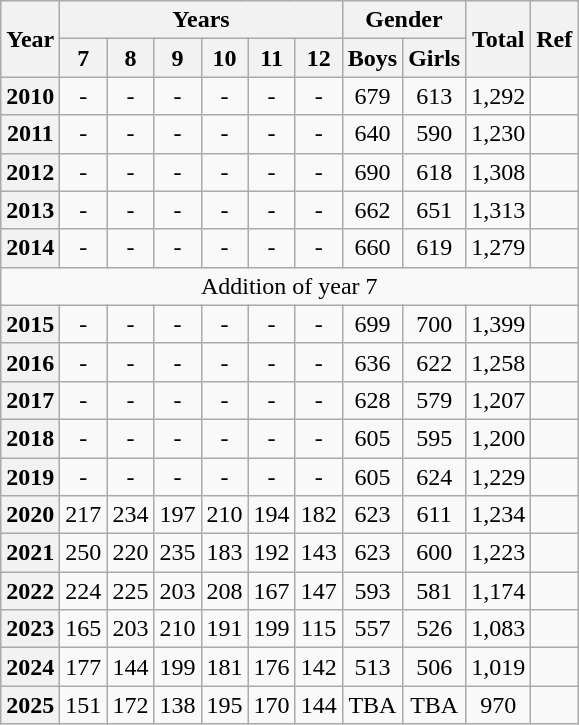<table class="wikitable sortable">
<tr>
<th rowspan=2>Year</th>
<th colspan=6>Years</th>
<th colspan=2>Gender</th>
<th rowspan=2>Total</th>
<th rowspan=2>Ref</th>
</tr>
<tr>
<th>7</th>
<th>8</th>
<th>9</th>
<th>10</th>
<th>11</th>
<th>12</th>
<th>Boys</th>
<th>Girls</th>
</tr>
<tr>
<th>2010</th>
<td style="text-align:center">-</td>
<td style="text-align:center">-</td>
<td style="text-align:center">-</td>
<td style="text-align:center">-</td>
<td style="text-align:center">-</td>
<td style="text-align:center">-</td>
<td style="text-align:center">679</td>
<td style="text-align:center">613</td>
<td style="text-align:center">1,292</td>
<td></td>
</tr>
<tr>
<th>2011</th>
<td style="text-align:center">-</td>
<td style="text-align:center">-</td>
<td style="text-align:center">-</td>
<td style="text-align:center">-</td>
<td style="text-align:center">-</td>
<td style="text-align:center">-</td>
<td style="text-align:center">640</td>
<td style="text-align:center">590</td>
<td style="text-align:center">1,230</td>
<td></td>
</tr>
<tr>
<th>2012</th>
<td style="text-align:center">-</td>
<td style="text-align:center">-</td>
<td style="text-align:center">-</td>
<td style="text-align:center">-</td>
<td style="text-align:center">-</td>
<td style="text-align:center">-</td>
<td style="text-align:center">690</td>
<td style="text-align:center">618</td>
<td style="text-align:center">1,308</td>
<td></td>
</tr>
<tr>
<th>2013</th>
<td style="text-align:center">-</td>
<td style="text-align:center">-</td>
<td style="text-align:center">-</td>
<td style="text-align:center">-</td>
<td style="text-align:center">-</td>
<td style="text-align:center">-</td>
<td style="text-align:center">662</td>
<td style="text-align:center">651</td>
<td style="text-align:center">1,313</td>
<td></td>
</tr>
<tr>
<th>2014</th>
<td style="text-align:center">-</td>
<td style="text-align:center">-</td>
<td style="text-align:center">-</td>
<td style="text-align:center">-</td>
<td style="text-align:center">-</td>
<td style="text-align:center">-</td>
<td style="text-align:center">660</td>
<td style="text-align:center">619</td>
<td style="text-align:center">1,279</td>
<td></td>
</tr>
<tr>
<td style="text-align:center" colspan=11>Addition of year 7</td>
</tr>
<tr>
<th>2015</th>
<td style="text-align:center">-</td>
<td style="text-align:center">-</td>
<td style="text-align:center">-</td>
<td style="text-align:center">-</td>
<td style="text-align:center">-</td>
<td style="text-align:center">-</td>
<td style="text-align:center">699</td>
<td style="text-align:center">700</td>
<td style="text-align:center">1,399</td>
<td></td>
</tr>
<tr>
<th>2016</th>
<td style="text-align:center">-</td>
<td style="text-align:center">-</td>
<td style="text-align:center">-</td>
<td style="text-align:center">-</td>
<td style="text-align:center">-</td>
<td style="text-align:center">-</td>
<td style="text-align:center">636</td>
<td style="text-align:center">622</td>
<td style="text-align:center">1,258</td>
<td></td>
</tr>
<tr>
<th>2017</th>
<td style="text-align:center">-</td>
<td style="text-align:center">-</td>
<td style="text-align:center">-</td>
<td style="text-align:center">-</td>
<td style="text-align:center">-</td>
<td style="text-align:center">-</td>
<td style="text-align:center">628</td>
<td style="text-align:center">579</td>
<td style="text-align:center">1,207</td>
<td></td>
</tr>
<tr>
<th>2018</th>
<td style="text-align:center">-</td>
<td style="text-align:center">-</td>
<td style="text-align:center">-</td>
<td style="text-align:center">-</td>
<td style="text-align:center">-</td>
<td style="text-align:center">-</td>
<td style="text-align:center">605</td>
<td style="text-align:center">595</td>
<td style="text-align:center">1,200</td>
<td></td>
</tr>
<tr>
<th>2019</th>
<td style="text-align:center">-</td>
<td style="text-align:center">-</td>
<td style="text-align:center">-</td>
<td style="text-align:center">-</td>
<td style="text-align:center">-</td>
<td style="text-align:center">-</td>
<td style="text-align:center">605</td>
<td style="text-align:center">624</td>
<td style="text-align:center">1,229</td>
<td></td>
</tr>
<tr>
<th>2020</th>
<td style="text-align:center">217</td>
<td style="text-align:center">234</td>
<td style="text-align:center">197</td>
<td style="text-align:center">210</td>
<td style="text-align:center">194</td>
<td style="text-align:center">182</td>
<td style="text-align:center">623</td>
<td style="text-align:center">611</td>
<td style="text-align:center">1,234</td>
<td></td>
</tr>
<tr>
<th>2021</th>
<td style="text-align:center">250</td>
<td style="text-align:center">220</td>
<td style="text-align:center">235</td>
<td style="text-align:center">183</td>
<td style="text-align:center">192</td>
<td style="text-align:center">143</td>
<td style="text-align:center">623</td>
<td style="text-align:center">600</td>
<td style="text-align:center">1,223</td>
<td></td>
</tr>
<tr>
<th>2022</th>
<td style="text-align:center">224</td>
<td style="text-align:center">225</td>
<td style="text-align:center">203</td>
<td style="text-align:center">208</td>
<td style="text-align:center">167</td>
<td style="text-align:center">147</td>
<td style="text-align:center">593</td>
<td style="text-align:center">581</td>
<td style="text-align:center">1,174</td>
<td></td>
</tr>
<tr>
<th>2023</th>
<td style="text-align:center">165</td>
<td style="text-align:center">203</td>
<td style="text-align:center">210</td>
<td style="text-align:center">191</td>
<td style="text-align:center">199</td>
<td style="text-align:center">115</td>
<td style="text-align:center">557</td>
<td style="text-align:center">526</td>
<td style="text-align:center">1,083</td>
<td></td>
</tr>
<tr>
<th>2024</th>
<td style="text-align:center">177</td>
<td style="text-align:center">144</td>
<td style="text-align:center">199</td>
<td style="text-align:center">181</td>
<td style="text-align:center">176</td>
<td style="text-align:center">142</td>
<td style="text-align:center">513</td>
<td style="text-align:center">506</td>
<td style="text-align:center">1,019</td>
<td></td>
</tr>
<tr>
<th>2025</th>
<td style="text-align:center">151</td>
<td style="text-align:center">172</td>
<td style="text-align:center">138</td>
<td style="text-align:center">195</td>
<td style="text-align:center">170</td>
<td style="text-align:center">144</td>
<td style="text-align:center">TBA</td>
<td style="text-align:center">TBA</td>
<td style="text-align:center">970</td>
<td></td>
</tr>
</table>
